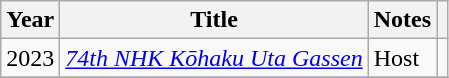<table class="wikitable">
<tr>
<th>Year</th>
<th>Title</th>
<th>Notes</th>
<th></th>
</tr>
<tr>
<td>2023</td>
<td><em><a href='#'>74th NHK Kōhaku Uta Gassen</a></em></td>
<td>Host</td>
<td></td>
</tr>
<tr>
</tr>
</table>
